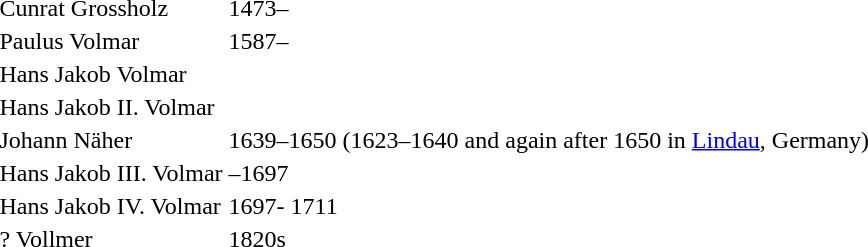<table>
<tr>
<td>Cunrat Grossholz</td>
<td>1473–</td>
</tr>
<tr>
<td>Paulus Volmar</td>
<td>1587–</td>
</tr>
<tr>
<td>Hans Jakob Volmar</td>
<td></td>
</tr>
<tr>
<td>Hans Jakob II. Volmar</td>
<td></td>
</tr>
<tr>
<td>Johann Näher</td>
<td>1639–1650 (1623–1640 and again after 1650 in <a href='#'>Lindau</a>, Germany)</td>
</tr>
<tr>
<td>Hans Jakob III. Volmar</td>
<td>–1697</td>
</tr>
<tr>
<td>Hans Jakob IV. Volmar</td>
<td>1697- 1711</td>
</tr>
<tr>
<td>? Vollmer</td>
<td>1820s</td>
</tr>
<tr>
</tr>
</table>
